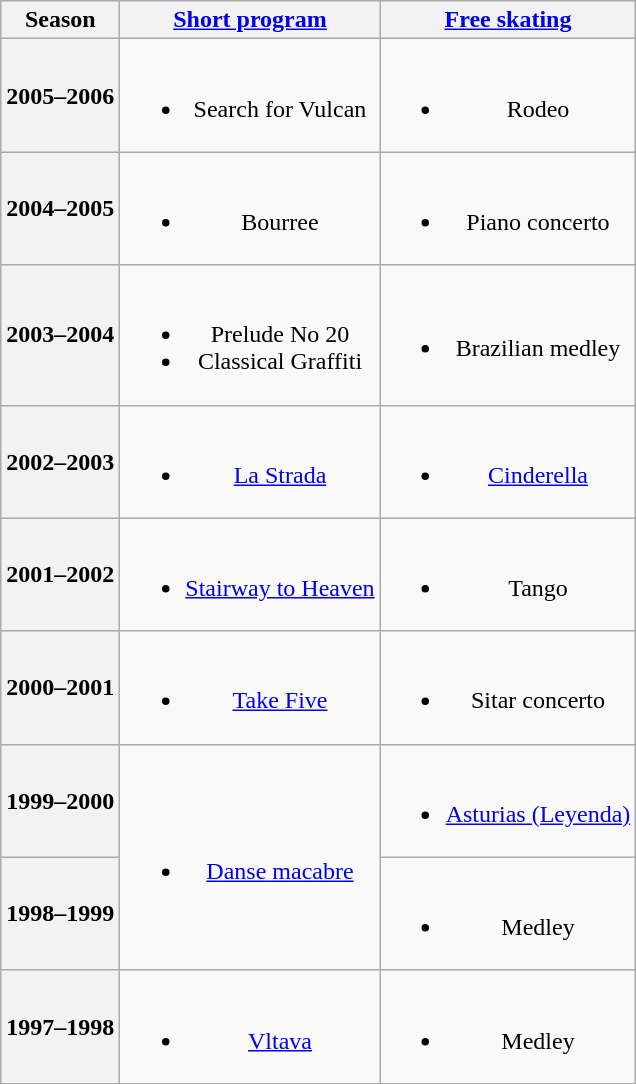<table class=wikitable style=text-align:center>
<tr>
<th>Season</th>
<th><a href='#'>Short program</a></th>
<th><a href='#'>Free skating</a></th>
</tr>
<tr>
<th>2005–2006 <br> </th>
<td><br><ul><li>Search for Vulcan <br></li></ul></td>
<td><br><ul><li>Rodeo <br></li></ul></td>
</tr>
<tr>
<th>2004–2005 <br> </th>
<td><br><ul><li>Bourree <br></li></ul></td>
<td><br><ul><li>Piano concerto <br></li></ul></td>
</tr>
<tr>
<th>2003–2004 <br> </th>
<td><br><ul><li>Prelude No 20 <br></li><li>Classical Graffiti</li></ul></td>
<td><br><ul><li>Brazilian medley</li></ul></td>
</tr>
<tr>
<th>2002–2003 <br> </th>
<td><br><ul><li><a href='#'>La Strada</a> <br></li></ul></td>
<td><br><ul><li><a href='#'>Cinderella</a> <br></li></ul></td>
</tr>
<tr>
<th>2001–2002 <br> </th>
<td><br><ul><li><a href='#'>Stairway to Heaven</a> <br></li></ul></td>
<td><br><ul><li>Tango <br></li></ul></td>
</tr>
<tr>
<th>2000–2001 <br> </th>
<td><br><ul><li><a href='#'>Take Five</a></li></ul></td>
<td><br><ul><li>Sitar concerto <br></li></ul></td>
</tr>
<tr>
<th>1999–2000 <br></th>
<td rowspan=2><br><ul><li><a href='#'>Danse macabre</a> <br></li></ul></td>
<td><br><ul><li><a href='#'>Asturias (Leyenda)</a> <br></li></ul></td>
</tr>
<tr>
<th>1998–1999 <br></th>
<td><br><ul><li>Medley <br></li></ul></td>
</tr>
<tr>
<th>1997–1998 <br></th>
<td><br><ul><li><a href='#'>Vltava</a> <br></li></ul></td>
<td><br><ul><li>Medley <br></li></ul></td>
</tr>
</table>
